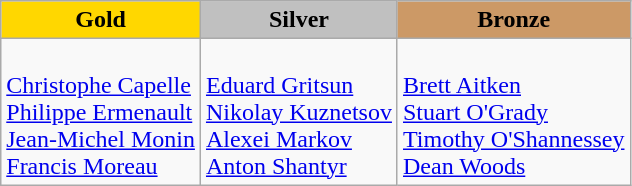<table class="wikitable">
<tr>
<td align=center bgcolor=gold> <strong>Gold</strong></td>
<td align=center bgcolor=silver> <strong>Silver</strong></td>
<td align=center bgcolor=cc9966> <strong>Bronze</strong></td>
</tr>
<tr>
<td><br><a href='#'>Christophe Capelle</a><br><a href='#'>Philippe Ermenault</a><br><a href='#'>Jean-Michel Monin</a><br><a href='#'>Francis Moreau</a></td>
<td><br><a href='#'>Eduard Gritsun</a><br><a href='#'>Nikolay Kuznetsov</a><br><a href='#'>Alexei Markov</a><br><a href='#'>Anton Shantyr</a></td>
<td><br><a href='#'>Brett Aitken</a><br><a href='#'>Stuart O'Grady</a><br><a href='#'>Timothy O'Shannessey</a><br><a href='#'>Dean Woods</a></td>
</tr>
</table>
